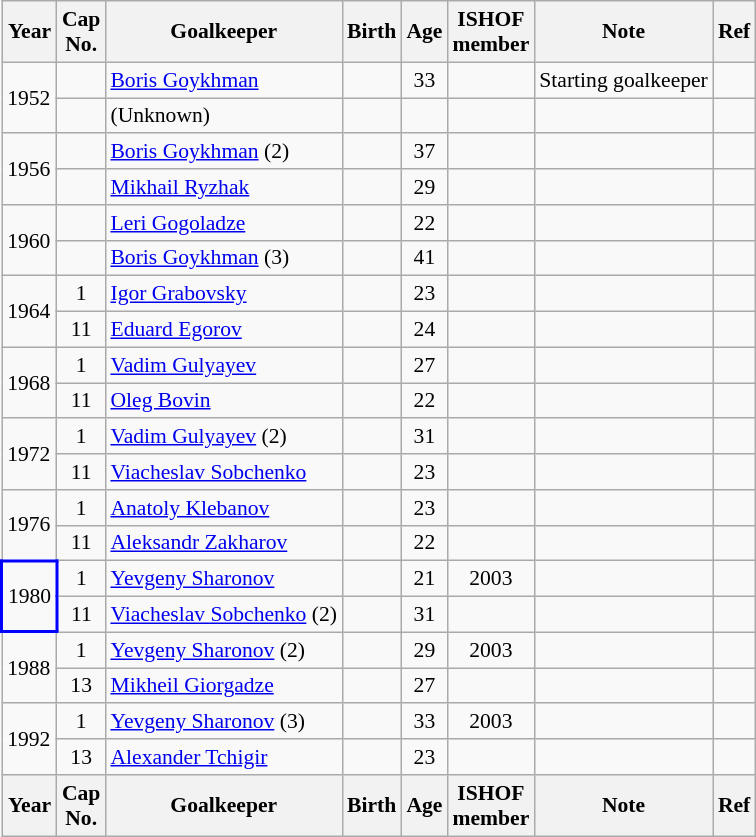<table class="wikitable sortable" style="text-align: center; font-size: 90%; margin-left: 1em;">
<tr>
<th>Year</th>
<th class="unsortable">Cap<br>No.</th>
<th>Goalkeeper</th>
<th>Birth</th>
<th>Age</th>
<th>ISHOF<br>member</th>
<th>Note</th>
<th class="unsortable">Ref</th>
</tr>
<tr>
<td rowspan="2" style="text-align: left;">1952</td>
<td></td>
<td style="text-align: left;" data-sort-value="Goykhman, Boris"><a href='#'>Boris Goykhman</a></td>
<td></td>
<td>33</td>
<td></td>
<td style="text-align: left;">Starting goalkeeper</td>
<td></td>
</tr>
<tr>
<td></td>
<td style="text-align: left;" data-sort-value="ZZZZZ">(Unknown)</td>
<td></td>
<td></td>
<td></td>
<td style="text-align: left;"></td>
<td></td>
</tr>
<tr>
<td rowspan="2" style="text-align: left;">1956 </td>
<td></td>
<td style="text-align: left;" data-sort-value="Goykhman, Boris"><a href='#'>Boris Goykhman</a> (2)</td>
<td></td>
<td>37</td>
<td></td>
<td style="text-align: left;"></td>
<td></td>
</tr>
<tr>
<td></td>
<td style="text-align: left;" data-sort-value="Ryzhak, Mikhail"><a href='#'>Mikhail Ryzhak</a></td>
<td></td>
<td>29</td>
<td></td>
<td style="text-align: left;"></td>
<td></td>
</tr>
<tr>
<td rowspan="2" style="text-align: left;">1960 </td>
<td></td>
<td style="text-align: left;" data-sort-value="Gogoladze, Leri"><a href='#'>Leri Gogoladze</a></td>
<td></td>
<td>22</td>
<td></td>
<td style="text-align: left;"></td>
<td></td>
</tr>
<tr>
<td></td>
<td style="text-align: left;" data-sort-value="Goykhman, Boris"><a href='#'>Boris Goykhman</a> (3)</td>
<td></td>
<td>41</td>
<td></td>
<td style="text-align: left;"></td>
<td></td>
</tr>
<tr>
<td rowspan="2" style="text-align: left;">1964 </td>
<td>1</td>
<td style="text-align: left;" data-sort-value="Grabovsky, Igor"><a href='#'>Igor Grabovsky</a></td>
<td></td>
<td>23</td>
<td></td>
<td style="text-align: left;"></td>
<td></td>
</tr>
<tr>
<td>11</td>
<td style="text-align: left;" data-sort-value="Egorov, Eduard"><a href='#'>Eduard Egorov</a></td>
<td></td>
<td>24</td>
<td></td>
<td style="text-align: left;"></td>
<td></td>
</tr>
<tr>
<td rowspan="2" style="text-align: left;">1968 </td>
<td>1</td>
<td style="text-align: left;" data-sort-value="Gulyayev, Vadim"><a href='#'>Vadim Gulyayev</a></td>
<td></td>
<td>27</td>
<td></td>
<td style="text-align: left;"></td>
<td></td>
</tr>
<tr>
<td>11</td>
<td style="text-align: left;" data-sort-value="Bovin, Oleg"><a href='#'>Oleg Bovin</a></td>
<td></td>
<td>22</td>
<td></td>
<td style="text-align: left;"></td>
<td></td>
</tr>
<tr>
<td rowspan="2" style="text-align: left;">1972 </td>
<td>1</td>
<td style="text-align: left;" data-sort-value="Gulyayev, Vadim"><a href='#'>Vadim Gulyayev</a> (2)</td>
<td></td>
<td>31</td>
<td></td>
<td style="text-align: left;"></td>
<td></td>
</tr>
<tr>
<td>11</td>
<td style="text-align: left;" data-sort-value="Sobchenko, Viacheslav"><a href='#'>Viacheslav Sobchenko</a></td>
<td></td>
<td>23</td>
<td></td>
<td style="text-align: left;"></td>
<td></td>
</tr>
<tr>
<td rowspan="2" style="text-align: left;">1976</td>
<td>1</td>
<td style="text-align: left;" data-sort-value="Klebanov, Anatoly"><a href='#'>Anatoly Klebanov</a></td>
<td></td>
<td>23</td>
<td></td>
<td style="text-align: left;"></td>
<td></td>
</tr>
<tr>
<td>11</td>
<td style="text-align: left;" data-sort-value="Zakharov, Aleksandr"><a href='#'>Aleksandr Zakharov</a></td>
<td></td>
<td>22</td>
<td></td>
<td style="text-align: left;"></td>
<td></td>
</tr>
<tr>
<td rowspan="2" style="border: 2px solid blue; text-align: left;">1980 </td>
<td>1</td>
<td style="text-align: left;" data-sort-value="Sharonov, Yevgeny"><a href='#'>Yevgeny Sharonov</a></td>
<td></td>
<td>21</td>
<td>2003</td>
<td style="text-align: left;"></td>
<td></td>
</tr>
<tr>
<td>11</td>
<td style="text-align: left;" data-sort-value="Sobchenko, Viacheslav"><a href='#'>Viacheslav Sobchenko</a> (2)</td>
<td></td>
<td>31</td>
<td></td>
<td style="text-align: left;"></td>
<td></td>
</tr>
<tr>
<td rowspan="2" style="text-align: left;">1988 </td>
<td>1</td>
<td style="text-align: left;" data-sort-value="Sharonov, Yevgeny"><a href='#'>Yevgeny Sharonov</a> (2)</td>
<td></td>
<td>29</td>
<td>2003</td>
<td style="text-align: left;"></td>
<td></td>
</tr>
<tr>
<td>13</td>
<td style="text-align: left;" data-sort-value="Giorgadze, Mikheil"><a href='#'>Mikheil Giorgadze</a></td>
<td></td>
<td>27</td>
<td></td>
<td style="text-align: left;"></td>
<td></td>
</tr>
<tr>
<td rowspan="2" style="text-align: left;">1992 </td>
<td>1</td>
<td style="text-align: left;" data-sort-value="Sharonov, Yevgeny"><a href='#'>Yevgeny Sharonov</a> (3)</td>
<td></td>
<td>33</td>
<td>2003</td>
<td style="text-align: left;"></td>
<td></td>
</tr>
<tr>
<td>13</td>
<td style="text-align: left;" data-sort-value="Tchigir, Alexander"><a href='#'>Alexander Tchigir</a></td>
<td></td>
<td>23</td>
<td></td>
<td style="text-align: left;"></td>
<td></td>
</tr>
<tr>
<th>Year</th>
<th>Cap<br>No.</th>
<th>Goalkeeper</th>
<th>Birth</th>
<th>Age</th>
<th>ISHOF<br>member</th>
<th>Note</th>
<th>Ref</th>
</tr>
</table>
